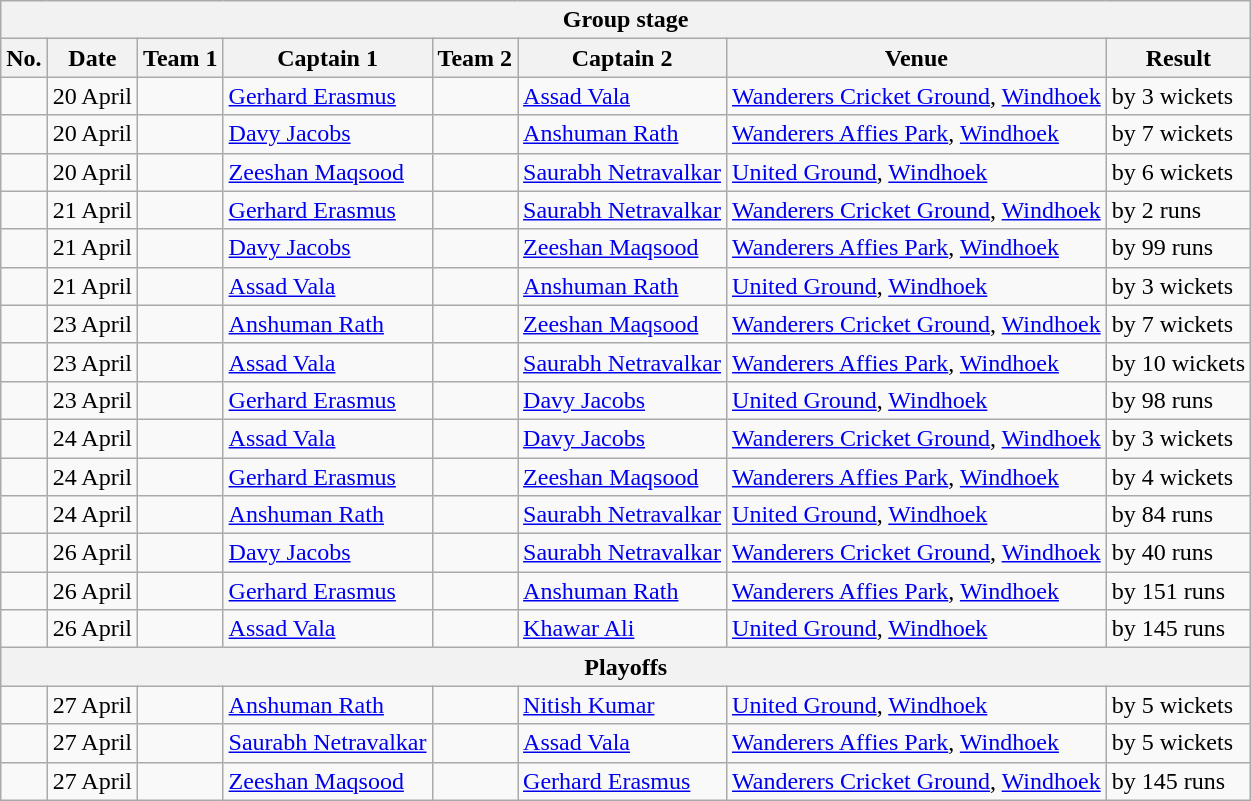<table class="wikitable">
<tr>
<th colspan="8">Group stage</th>
</tr>
<tr>
<th>No.</th>
<th>Date</th>
<th>Team 1</th>
<th>Captain 1</th>
<th>Team 2</th>
<th>Captain 2</th>
<th>Venue</th>
<th>Result</th>
</tr>
<tr>
<td></td>
<td>20 April</td>
<td></td>
<td><a href='#'>Gerhard Erasmus</a></td>
<td></td>
<td><a href='#'>Assad Vala</a></td>
<td><a href='#'>Wanderers Cricket Ground</a>, <a href='#'>Windhoek</a></td>
<td> by 3 wickets</td>
</tr>
<tr>
<td></td>
<td>20 April</td>
<td></td>
<td><a href='#'>Davy Jacobs</a></td>
<td></td>
<td><a href='#'>Anshuman Rath</a></td>
<td><a href='#'>Wanderers Affies Park</a>, <a href='#'>Windhoek</a></td>
<td> by 7 wickets</td>
</tr>
<tr>
<td></td>
<td>20 April</td>
<td></td>
<td><a href='#'>Zeeshan Maqsood</a></td>
<td></td>
<td><a href='#'>Saurabh Netravalkar</a></td>
<td><a href='#'>United Ground</a>, <a href='#'>Windhoek</a></td>
<td> by 6 wickets</td>
</tr>
<tr>
<td></td>
<td>21 April</td>
<td></td>
<td><a href='#'>Gerhard Erasmus</a></td>
<td></td>
<td><a href='#'>Saurabh Netravalkar</a></td>
<td><a href='#'>Wanderers Cricket Ground</a>, <a href='#'>Windhoek</a></td>
<td> by 2 runs</td>
</tr>
<tr>
<td></td>
<td>21 April</td>
<td></td>
<td><a href='#'>Davy Jacobs</a></td>
<td></td>
<td><a href='#'>Zeeshan Maqsood</a></td>
<td><a href='#'>Wanderers Affies Park</a>, <a href='#'>Windhoek</a></td>
<td> by 99 runs</td>
</tr>
<tr>
<td></td>
<td>21 April</td>
<td></td>
<td><a href='#'>Assad Vala</a></td>
<td></td>
<td><a href='#'>Anshuman Rath</a></td>
<td><a href='#'>United Ground</a>, <a href='#'>Windhoek</a></td>
<td> by 3 wickets</td>
</tr>
<tr>
<td></td>
<td>23 April</td>
<td></td>
<td><a href='#'>Anshuman Rath</a></td>
<td></td>
<td><a href='#'>Zeeshan Maqsood</a></td>
<td><a href='#'>Wanderers Cricket Ground</a>, <a href='#'>Windhoek</a></td>
<td> by 7 wickets</td>
</tr>
<tr>
<td></td>
<td>23 April</td>
<td></td>
<td><a href='#'>Assad Vala</a></td>
<td></td>
<td><a href='#'>Saurabh Netravalkar</a></td>
<td><a href='#'>Wanderers Affies Park</a>, <a href='#'>Windhoek</a></td>
<td> by 10 wickets</td>
</tr>
<tr>
<td></td>
<td>23 April</td>
<td></td>
<td><a href='#'>Gerhard Erasmus</a></td>
<td></td>
<td><a href='#'>Davy Jacobs</a></td>
<td><a href='#'>United Ground</a>, <a href='#'>Windhoek</a></td>
<td> by 98 runs</td>
</tr>
<tr>
<td></td>
<td>24 April</td>
<td></td>
<td><a href='#'>Assad Vala</a></td>
<td></td>
<td><a href='#'>Davy Jacobs</a></td>
<td><a href='#'>Wanderers Cricket Ground</a>, <a href='#'>Windhoek</a></td>
<td> by 3 wickets</td>
</tr>
<tr>
<td></td>
<td>24 April</td>
<td></td>
<td><a href='#'>Gerhard Erasmus</a></td>
<td></td>
<td><a href='#'>Zeeshan Maqsood</a></td>
<td><a href='#'>Wanderers Affies Park</a>, <a href='#'>Windhoek</a></td>
<td> by 4 wickets</td>
</tr>
<tr>
<td></td>
<td>24 April</td>
<td></td>
<td><a href='#'>Anshuman Rath</a></td>
<td></td>
<td><a href='#'>Saurabh Netravalkar</a></td>
<td><a href='#'>United Ground</a>, <a href='#'>Windhoek</a></td>
<td> by 84 runs</td>
</tr>
<tr>
<td></td>
<td>26 April</td>
<td></td>
<td><a href='#'>Davy Jacobs</a></td>
<td></td>
<td><a href='#'>Saurabh Netravalkar</a></td>
<td><a href='#'>Wanderers Cricket Ground</a>, <a href='#'>Windhoek</a></td>
<td> by 40 runs</td>
</tr>
<tr>
<td></td>
<td>26 April</td>
<td></td>
<td><a href='#'>Gerhard Erasmus</a></td>
<td></td>
<td><a href='#'>Anshuman Rath</a></td>
<td><a href='#'>Wanderers Affies Park</a>, <a href='#'>Windhoek</a></td>
<td> by 151 runs</td>
</tr>
<tr>
<td></td>
<td>26 April</td>
<td></td>
<td><a href='#'>Assad Vala</a></td>
<td></td>
<td><a href='#'>Khawar Ali</a></td>
<td><a href='#'>United Ground</a>, <a href='#'>Windhoek</a></td>
<td> by 145 runs</td>
</tr>
<tr>
<th colspan="8">Playoffs</th>
</tr>
<tr>
<td></td>
<td>27 April</td>
<td></td>
<td><a href='#'>Anshuman Rath</a></td>
<td></td>
<td><a href='#'>Nitish Kumar</a></td>
<td><a href='#'>United Ground</a>, <a href='#'>Windhoek</a></td>
<td> by 5 wickets</td>
</tr>
<tr>
<td></td>
<td>27 April</td>
<td></td>
<td><a href='#'>Saurabh Netravalkar</a></td>
<td></td>
<td><a href='#'>Assad Vala</a></td>
<td><a href='#'>Wanderers Affies Park</a>, <a href='#'>Windhoek</a></td>
<td> by 5 wickets</td>
</tr>
<tr>
<td></td>
<td>27 April</td>
<td></td>
<td><a href='#'>Zeeshan Maqsood</a></td>
<td></td>
<td><a href='#'>Gerhard Erasmus</a></td>
<td><a href='#'>Wanderers Cricket Ground</a>, <a href='#'>Windhoek</a></td>
<td> by 145 runs</td>
</tr>
</table>
